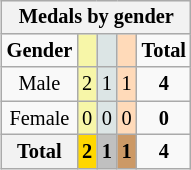<table class=wikitable style="font-size:85%; float:right">
<tr style="background:#efefef;">
<th colspan=5><strong>Medals by gender</strong></th>
</tr>
<tr align=center>
<td><strong>Gender</strong></td>
<td style="background:#f7f6a8;"></td>
<td style="background:#dce5e5;"></td>
<td style="background:#ffdab9;"></td>
<td><strong>Total</strong></td>
</tr>
<tr align=center>
<td>Male</td>
<td style="background:#F7F6A8;">2</td>
<td style="background:#DCE5E5;">1</td>
<td style="background:#FFDAB9;">1</td>
<td><strong>4</strong></td>
</tr>
<tr align=center>
<td>Female</td>
<td style="background:#F7F6A8;">0</td>
<td style="background:#DCE5E5;">0</td>
<td style="background:#FFDAB9;">0</td>
<td><strong>0</strong></td>
</tr>
<tr align=center>
<th><strong>Total</strong></th>
<td style="background:gold;"><strong>2</strong></td>
<td style="background:silver;"><strong>1</strong></td>
<td style="background:#c96;"><strong>1</strong></td>
<td><strong>4</strong></td>
</tr>
</table>
